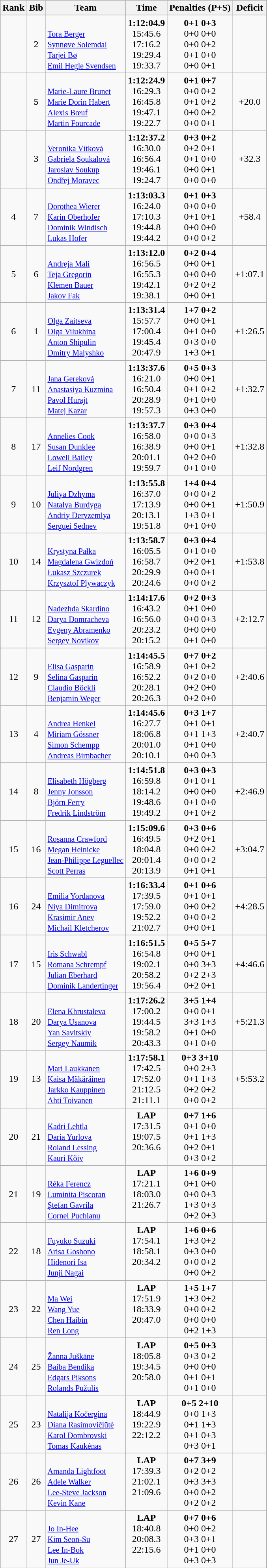<table class="wikitable sortable" style="text-align:center">
<tr>
<th>Rank</th>
<th>Bib</th>
<th>Team</th>
<th>Time</th>
<th>Penalties (P+S)</th>
<th>Deficit</th>
</tr>
<tr>
<td></td>
<td>2</td>
<td align=left><br><small><a href='#'>Tora Berger</a><br><a href='#'>Synnøve Solemdal</a><br><a href='#'>Tarjei Bø</a><br><a href='#'>Emil Hegle Svendsen</a></small></td>
<td><strong>1:12:04.9</strong><br>15:45.6<br>17:16.2<br>19:29.4<br>19:33.7<br></td>
<td><strong>0+1 0+3</strong><br>0+0 0+0<br>0+0 0+2<br>0+1 0+0<br>0+0 0+1</td>
<td></td>
</tr>
<tr>
<td></td>
<td>5</td>
<td align=left><br><small><a href='#'>Marie-Laure Brunet</a><br><a href='#'>Marie Dorin Habert</a><br><a href='#'>Alexis Bœuf</a><br><a href='#'>Martin Fourcade</a></small></td>
<td><strong>1:12:24.9</strong><br>16:29.3<br>16:45.8<br>19:47.1<br>19:22.7<br></td>
<td><strong>0+1 0+7</strong><br>0+0 0+2<br>0+1 0+2<br>0+0 0+2<br>0+0 0+1</td>
<td>+20.0</td>
</tr>
<tr>
<td></td>
<td>3</td>
<td align=left><br><small><a href='#'>Veronika Vítková</a><br><a href='#'>Gabriela Soukalová</a><br><a href='#'>Jaroslav Soukup</a><br><a href='#'>Ondřej Moravec</a></small></td>
<td><strong>1:12:37.2</strong><br>16:30.0<br>16:56.4<br>19:46.1<br>19:24.7<br></td>
<td><strong>0+3 0+2</strong><br>0+2 0+1<br>0+1 0+0<br>0+0 0+1<br>0+0 0+0</td>
<td>+32.3</td>
</tr>
<tr>
<td>4</td>
<td>7</td>
<td align=left><br><small><a href='#'>Dorothea Wierer</a><br><a href='#'>Karin Oberhofer</a><br><a href='#'>Dominik Windisch</a><br><a href='#'>Lukas Hofer</a></small></td>
<td><strong>1:13:03.3</strong><br>16:24.0<br>17:10.3<br>19:44.8<br>19:44.2<br></td>
<td><strong>0+1 0+3</strong><br>0+0 0+0<br>0+1 0+1<br>0+0 0+0<br>0+0 0+2</td>
<td>+58.4</td>
</tr>
<tr>
<td>5</td>
<td>6</td>
<td align=left><br><small><a href='#'>Andreja Mali</a><br><a href='#'>Teja Gregorin</a><br><a href='#'>Klemen Bauer</a><br><a href='#'>Jakov Fak</a></small></td>
<td><strong>1:13:12.0</strong><br>16:56.5<br>16:55.3<br>19:42.1<br>19:38.1<br></td>
<td><strong>0+2 0+4</strong><br>0+0 0+1<br>0+0 0+0<br>0+2 0+2<br>0+0 0+1</td>
<td>+1:07.1</td>
</tr>
<tr>
<td>6</td>
<td>1</td>
<td align=left><br><small><a href='#'>Olga Zaitseva</a><br><a href='#'>Olga Vilukhina</a><br><a href='#'>Anton Shipulin</a><br><a href='#'>Dmitry Malyshko</a></small></td>
<td><strong>1:13:31.4</strong><br>15:57.7<br>17:00.4<br>19:45.4<br>20:47.9<br></td>
<td><strong>1+7 0+2</strong><br>0+0 0+1<br>0+1 0+0<br>0+3 0+0<br>1+3 0+1</td>
<td>+1:26.5</td>
</tr>
<tr>
<td>7</td>
<td>11</td>
<td align=left><br><small><a href='#'>Jana Gereková</a><br><a href='#'>Anastasiya Kuzmina</a><br><a href='#'>Pavol Hurajt</a><br><a href='#'>Matej Kazar</a></small></td>
<td><strong>1:13:37.6</strong><br>16:21.0<br>16:50.4<br>20:28.9<br>19:57.3<br></td>
<td><strong>0+5 0+3</strong><br>0+0 0+1<br>0+1 0+2<br>0+1 0+0<br>0+3 0+0</td>
<td>+1:32.7</td>
</tr>
<tr>
<td>8</td>
<td>17</td>
<td align=left><br><small><a href='#'>Annelies Cook</a><br><a href='#'>Susan Dunklee</a><br><a href='#'>Lowell Bailey</a><br><a href='#'>Leif Nordgren</a></small></td>
<td><strong>1:13:37.7</strong><br>16:58.0<br>16:38.9<br>20:01.1<br>19:59.7<br></td>
<td><strong>0+3 0+4</strong><br>0+0 0+3<br>0+0 0+1<br>0+2 0+0<br>0+1 0+0</td>
<td>+1:32.8</td>
</tr>
<tr>
<td>9</td>
<td>10</td>
<td align=left><br><small><a href='#'>Juliya Dzhyma</a><br><a href='#'>Natalya Burdyga</a><br><a href='#'>Andriy Deryzemlya</a><br><a href='#'>Serguei Sednev</a></small></td>
<td><strong>1:13:55.8</strong><br>16:37.0<br>17:13.9<br>20:13.1<br>19:51.8<br></td>
<td><strong>1+4 0+4</strong><br>0+0 0+2<br>0+0 0+1<br>1+3 0+1<br>0+1 0+0</td>
<td>+1:50.9</td>
</tr>
<tr>
<td>10</td>
<td>14</td>
<td align=left><br><small><a href='#'>Krystyna Pałka</a><br><a href='#'>Magdalena Gwizdoń</a><br><a href='#'>Łukasz Szczurek</a><br><a href='#'>Krzysztof Plywaczyk</a></small></td>
<td><strong>1:13:58.7</strong><br>16:05.5<br>16:58.7<br>20:29.9<br>20:24.6<br></td>
<td><strong>0+3 0+4</strong><br>0+1 0+0<br>0+2 0+1<br>0+0 0+1<br>0+0 0+2</td>
<td>+1:53.8</td>
</tr>
<tr>
<td>11</td>
<td>12</td>
<td align=left><br><small><a href='#'>Nadezhda Skardino</a><br><a href='#'>Darya Domracheva</a><br><a href='#'>Evgeny Abramenko</a><br><a href='#'>Sergey Novikov</a></small></td>
<td><strong>1:14:17.6</strong><br>16:43.2<br>16:56.0<br>20:23.2<br>20:15.2<br></td>
<td><strong>0+2 0+3</strong><br>0+1 0+0<br>0+0 0+3<br>0+0 0+0<br>0+1 0+0</td>
<td>+2:12.7</td>
</tr>
<tr>
<td>12</td>
<td>9</td>
<td align=left><br><small><a href='#'>Elisa Gasparin</a><br><a href='#'>Selina Gasparin</a><br><a href='#'>Claudio Böckli</a><br><a href='#'>Benjamin Weger</a></small></td>
<td><strong>1:14:45.5</strong><br>16:58.9<br>16:52.2<br>20:28.1<br>20:26.3<br></td>
<td><strong>0+7 0+2</strong><br>0+1 0+2<br>0+2 0+0<br>0+2 0+0<br>0+2 0+0</td>
<td>+2:40.6</td>
</tr>
<tr>
<td>13</td>
<td>4</td>
<td align=left><br><small><a href='#'>Andrea Henkel</a><br><a href='#'>Miriam Gössner</a><br><a href='#'>Simon Schempp</a><br><a href='#'>Andreas Birnbacher</a></small></td>
<td><strong>1:14:45.6</strong><br>16:27.7<br>18:06.8<br>20:01.0<br>20:10.1<br></td>
<td><strong>0+3 1+7</strong><br>0+1 0+1<br>0+1 1+3<br>0+1 0+0<br>0+0 0+3</td>
<td>+2:40.7</td>
</tr>
<tr>
<td>14</td>
<td>8</td>
<td align=left><br><small><a href='#'>Elisabeth Högberg</a><br><a href='#'>Jenny Jonsson</a><br><a href='#'>Björn Ferry</a><br><a href='#'>Fredrik Lindström</a></small></td>
<td><strong>1:14:51.8</strong><br>16:59.8<br>18:14.2<br>19:48.6<br>19:49.2<br></td>
<td><strong>0+3 0+3</strong><br>0+1 0+1<br>0+0 0+0<br>0+1 0+0<br>0+1 0+2</td>
<td>+2:46.9</td>
</tr>
<tr>
<td>15</td>
<td>16</td>
<td align=left><br><small><a href='#'>Rosanna Crawford</a><br><a href='#'>Megan Heinicke</a><br><a href='#'>Jean-Philippe Leguellec</a><br><a href='#'>Scott Perras</a></small></td>
<td><strong>1:15:09.6</strong><br>16:49.5<br>18:04.8<br>20:01.4<br>20:13.9<br></td>
<td><strong>0+3 0+6</strong><br>0+2 0+1<br>0+0 0+2<br>0+0 0+2<br>0+1 0+1</td>
<td>+3:04.7</td>
</tr>
<tr>
<td>16</td>
<td>24</td>
<td align=left><br><small><a href='#'>Emilia Yordanova</a><br><a href='#'>Niya Dimitrova</a><br><a href='#'>Krasimir Anev</a><br><a href='#'>Michail Kletcherov</a></small></td>
<td><strong>1:16:33.4</strong><br>17:39.5<br>17:59.0<br>19:52.2<br>21:02.7<br></td>
<td><strong>0+1 0+6</strong><br>0+1 0+1<br>0+0 0+2<br>0+0 0+2<br>0+0 0+1</td>
<td>+4:28.5</td>
</tr>
<tr>
<td>17</td>
<td>15</td>
<td align=left><br><small><a href='#'>Iris Schwabl</a><br><a href='#'>Romana Schrempf</a><br><a href='#'>Julian Eberhard</a><br><a href='#'>Dominik Landertinger</a></small></td>
<td><strong>1:16:51.5</strong><br>16:54.8<br>19:02.1<br>20:58.2<br>19:56.4<br></td>
<td><strong>0+5 5+7</strong><br>0+0 0+1<br>0+0 3+3<br>0+2 2+3<br>0+2 0+1</td>
<td>+4:46.6</td>
</tr>
<tr>
<td>18</td>
<td>20</td>
<td align=left><br><small><a href='#'>Elena Khrustaleva</a><br><a href='#'>Darya Usanova</a><br><a href='#'>Yan Savitskiy</a><br><a href='#'>Sergey Naumik</a></small></td>
<td><strong>1:17:26.2</strong><br>17:00.2<br>19:44.5<br>19:58.2<br>20:43.3<br></td>
<td><strong>3+5 1+4</strong><br>0+0 0+1<br>3+3 1+3<br>0+1 0+0<br>0+1 0+0</td>
<td>+5:21.3</td>
</tr>
<tr>
<td>19</td>
<td>13</td>
<td align=left><br><small><a href='#'>Mari Laukkanen</a><br><a href='#'>Kaisa Mäkäräinen</a><br><a href='#'>Jarkko Kauppinen</a><br><a href='#'>Ahti Toivanen</a></small></td>
<td><strong>1:17:58.1</strong><br>17:42.5<br>17:52.0<br>21:12.5<br>21:11.1<br></td>
<td><strong>0+3 3+10</strong><br>0+0 2+3<br>0+1 1+3<br>0+2 0+2<br>0+0 0+2</td>
<td>+5:53.2</td>
</tr>
<tr>
<td>20</td>
<td>21</td>
<td align=left><br><small><a href='#'>Kadri Lehtla</a><br><a href='#'>Daria Yurlova</a><br><a href='#'>Roland Lessing</a><br><a href='#'>Kauri Kõiv</a></small></td>
<td><strong>LAP</strong><br>17:31.5<br>19:07.5<br>20:36.6<br><br></td>
<td><strong>0+7 1+6</strong><br>0+1 0+0<br>0+1 1+3<br>0+2 0+1<br>0+3 0+2</td>
<td></td>
</tr>
<tr>
<td>21</td>
<td>19</td>
<td align=left><br><small><a href='#'>Réka Ferencz</a><br><a href='#'>Luminita Piscoran</a><br><a href='#'>Ştefan Gavrila</a><br><a href='#'>Cornel Puchianu</a></small></td>
<td><strong>LAP</strong><br>17:21.1<br>18:03.0<br>21:26.7<br><br></td>
<td><strong>1+6 0+9</strong><br>0+1 0+0<br>0+0 0+3<br>1+3 0+3<br>0+2 0+3</td>
<td></td>
</tr>
<tr>
<td>22</td>
<td>18</td>
<td align=left><br><small><a href='#'>Fuyuko Suzuki</a><br><a href='#'>Arisa Goshono</a><br><a href='#'>Hidenori Isa</a><br><a href='#'>Junji Nagai</a></small></td>
<td><strong>LAP</strong><br>17:54.1<br>18:58.1<br>20:34.2<br><br></td>
<td><strong>1+6 0+6</strong><br>1+3 0+2<br>0+3 0+0<br>0+0 0+2<br>0+0 0+2</td>
<td></td>
</tr>
<tr>
<td>23</td>
<td>22</td>
<td align=left><br><small><a href='#'>Ma Wei</a><br><a href='#'>Wang Yue</a><br><a href='#'>Chen Haibin</a><br><a href='#'>Ren Long</a></small></td>
<td><strong>LAP</strong><br>17:51.9<br>18:33.9<br>20:47.0<br><br></td>
<td><strong>1+5 1+7</strong><br>1+3 0+2<br>0+0 0+2<br>0+0 0+0<br>0+2 1+3</td>
<td></td>
</tr>
<tr>
<td>24</td>
<td>25</td>
<td align=left><br><small><a href='#'>Žanna Juškāne</a><br><a href='#'>Baiba Bendika</a><br><a href='#'>Edgars Piksons</a><br><a href='#'>Rolands Pužulis</a></small></td>
<td><strong>LAP</strong><br>18:05.8<br>19:34.5<br>20:58.0<br><br></td>
<td><strong>0+5 0+3</strong><br>0+3 0+2<br>0+0 0+0<br>0+1 0+1<br>0+1 0+0</td>
<td></td>
</tr>
<tr>
<td>25</td>
<td>23</td>
<td align=left><br><small><a href='#'>Natalija Kočergina</a><br><a href='#'>Diana Rasimovičiūtė</a><br><a href='#'>Karol Dombrovski</a><br><a href='#'>Tomas Kaukėnas</a></small></td>
<td><strong>LAP</strong><br>18:44.9<br>19:22.9<br>22:12.2<br><br></td>
<td><strong>0+5 2+10</strong><br>0+0 1+3<br>0+1 1+3<br>0+1 0+3<br>0+3 0+1</td>
<td></td>
</tr>
<tr>
<td>26</td>
<td>26</td>
<td align=left><br><small><a href='#'>Amanda Lightfoot</a><br><a href='#'>Adele Walker</a><br><a href='#'>Lee-Steve Jackson</a><br><a href='#'>Kevin Kane</a></small></td>
<td><strong>LAP</strong><br>17:39.3<br>21:02.1<br>21:09.6<br><br></td>
<td><strong>0+7 3+9</strong><br>0+2 0+2<br>0+3 3+3<br>0+0 0+2<br>0+2 0+2</td>
<td></td>
</tr>
<tr>
<td>27</td>
<td>27</td>
<td align=left><br><small><a href='#'>Jo In-Hee</a><br><a href='#'>Kim Seon-Su</a><br><a href='#'>Lee In-Bok</a><br><a href='#'>Jun Je-Uk</a></small></td>
<td><strong>LAP</strong><br>18:40.8<br>20:08.3<br>22:15.6<br><br></td>
<td><strong>0+7 0+6</strong><br>0+0 0+2<br>0+3 0+1<br>0+1 0+0<br>0+3 0+3</td>
<td></td>
</tr>
</table>
